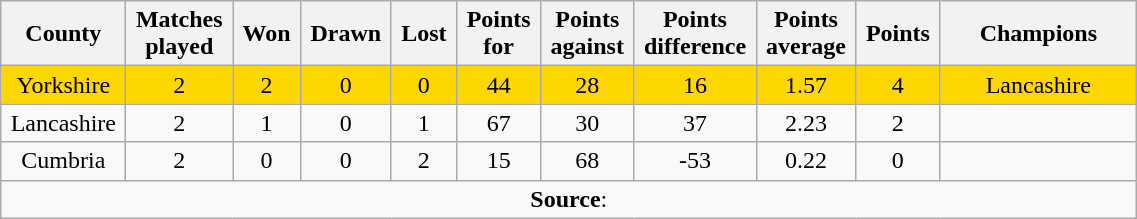<table class="wikitable plainrowheaders" style="text-align: center; width: 60%">
<tr>
<th scope="col" style="width: 5%;">County</th>
<th scope="col" style="width: 5%;">Matches played</th>
<th scope="col" style="width: 5%;">Won</th>
<th scope="col" style="width: 5%;">Drawn</th>
<th scope="col" style="width: 5%;">Lost</th>
<th scope="col" style="width: 5%;">Points for</th>
<th scope="col" style="width: 5%;">Points against</th>
<th scope="col" style="width: 5%;">Points difference</th>
<th scope="col" style="width: 5%;">Points average</th>
<th scope="col" style="width: 5%;">Points</th>
<th scope="col" style="width: 15%;">Champions</th>
</tr>
<tr style="background: gold;">
<td>Yorkshire</td>
<td>2</td>
<td>2</td>
<td>0</td>
<td>0</td>
<td>44</td>
<td>28</td>
<td>16</td>
<td>1.57</td>
<td>4</td>
<td>Lancashire</td>
</tr>
<tr>
<td>Lancashire</td>
<td>2</td>
<td>1</td>
<td>0</td>
<td>1</td>
<td>67</td>
<td>30</td>
<td>37</td>
<td>2.23</td>
<td>2</td>
<td></td>
</tr>
<tr>
<td>Cumbria</td>
<td>2</td>
<td>0</td>
<td>0</td>
<td>2</td>
<td>15</td>
<td>68</td>
<td>-53</td>
<td>0.22</td>
<td>0</td>
<td></td>
</tr>
<tr>
<td colspan="11"><strong>Source</strong>:</td>
</tr>
</table>
